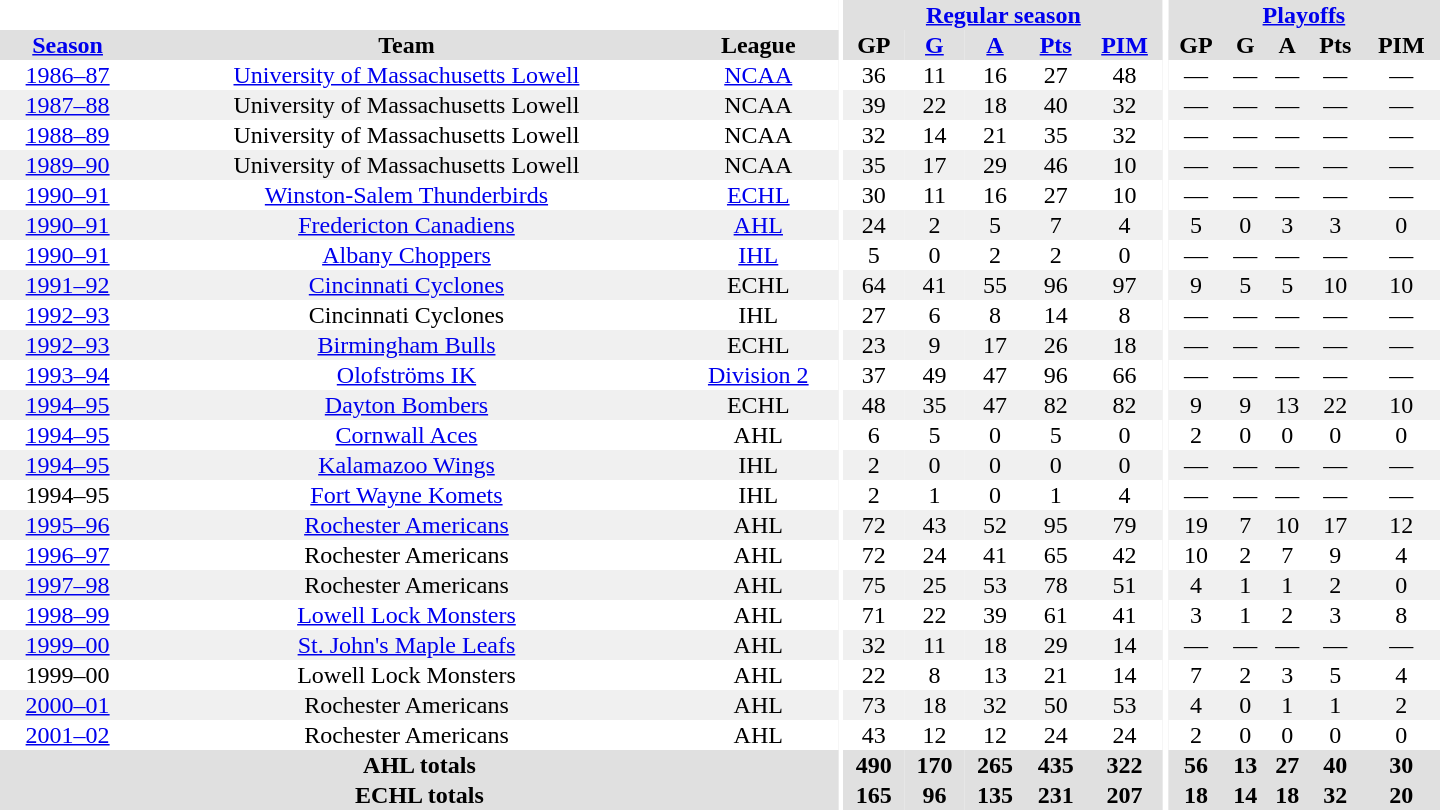<table border="0" cellpadding="1" cellspacing="0" style="text-align:center; width:60em">
<tr bgcolor="#e0e0e0">
<th colspan="3" bgcolor="#ffffff"></th>
<th rowspan="99" bgcolor="#ffffff"></th>
<th colspan="5"><a href='#'>Regular season</a></th>
<th rowspan="99" bgcolor="#ffffff"></th>
<th colspan="5"><a href='#'>Playoffs</a></th>
</tr>
<tr bgcolor="#e0e0e0">
<th><a href='#'>Season</a></th>
<th>Team</th>
<th>League</th>
<th>GP</th>
<th><a href='#'>G</a></th>
<th><a href='#'>A</a></th>
<th><a href='#'>Pts</a></th>
<th><a href='#'>PIM</a></th>
<th>GP</th>
<th>G</th>
<th>A</th>
<th>Pts</th>
<th>PIM</th>
</tr>
<tr>
<td><a href='#'>1986–87</a></td>
<td><a href='#'>University of Massachusetts Lowell</a></td>
<td><a href='#'>NCAA</a></td>
<td>36</td>
<td>11</td>
<td>16</td>
<td>27</td>
<td>48</td>
<td>—</td>
<td>—</td>
<td>—</td>
<td>—</td>
<td>—</td>
</tr>
<tr bgcolor="#f0f0f0">
<td><a href='#'>1987–88</a></td>
<td>University of Massachusetts Lowell</td>
<td>NCAA</td>
<td>39</td>
<td>22</td>
<td>18</td>
<td>40</td>
<td>32</td>
<td>—</td>
<td>—</td>
<td>—</td>
<td>—</td>
<td>—</td>
</tr>
<tr>
<td><a href='#'>1988–89</a></td>
<td>University of Massachusetts Lowell</td>
<td>NCAA</td>
<td>32</td>
<td>14</td>
<td>21</td>
<td>35</td>
<td>32</td>
<td>—</td>
<td>—</td>
<td>—</td>
<td>—</td>
<td>—</td>
</tr>
<tr bgcolor="#f0f0f0">
<td><a href='#'>1989–90</a></td>
<td>University of Massachusetts Lowell</td>
<td>NCAA</td>
<td>35</td>
<td>17</td>
<td>29</td>
<td>46</td>
<td>10</td>
<td>—</td>
<td>—</td>
<td>—</td>
<td>—</td>
<td>—</td>
</tr>
<tr>
<td><a href='#'>1990–91</a></td>
<td><a href='#'>Winston-Salem Thunderbirds</a></td>
<td><a href='#'>ECHL</a></td>
<td>30</td>
<td>11</td>
<td>16</td>
<td>27</td>
<td>10</td>
<td>—</td>
<td>—</td>
<td>—</td>
<td>—</td>
<td>—</td>
</tr>
<tr bgcolor="#f0f0f0">
<td><a href='#'>1990–91</a></td>
<td><a href='#'>Fredericton Canadiens</a></td>
<td><a href='#'>AHL</a></td>
<td>24</td>
<td>2</td>
<td>5</td>
<td>7</td>
<td>4</td>
<td>5</td>
<td>0</td>
<td>3</td>
<td>3</td>
<td>0</td>
</tr>
<tr>
<td><a href='#'>1990–91</a></td>
<td><a href='#'>Albany Choppers</a></td>
<td><a href='#'>IHL</a></td>
<td>5</td>
<td>0</td>
<td>2</td>
<td>2</td>
<td>0</td>
<td>—</td>
<td>—</td>
<td>—</td>
<td>—</td>
<td>—</td>
</tr>
<tr bgcolor="#f0f0f0">
<td><a href='#'>1991–92</a></td>
<td><a href='#'>Cincinnati Cyclones</a></td>
<td>ECHL</td>
<td>64</td>
<td>41</td>
<td>55</td>
<td>96</td>
<td>97</td>
<td>9</td>
<td>5</td>
<td>5</td>
<td>10</td>
<td>10</td>
</tr>
<tr>
<td><a href='#'>1992–93</a></td>
<td>Cincinnati Cyclones</td>
<td>IHL</td>
<td>27</td>
<td>6</td>
<td>8</td>
<td>14</td>
<td>8</td>
<td>—</td>
<td>—</td>
<td>—</td>
<td>—</td>
<td>—</td>
</tr>
<tr bgcolor="#f0f0f0">
<td><a href='#'>1992–93</a></td>
<td><a href='#'>Birmingham Bulls</a></td>
<td>ECHL</td>
<td>23</td>
<td>9</td>
<td>17</td>
<td>26</td>
<td>18</td>
<td>—</td>
<td>—</td>
<td>—</td>
<td>—</td>
<td>—</td>
</tr>
<tr>
<td><a href='#'>1993–94</a></td>
<td><a href='#'>Olofströms IK</a></td>
<td><a href='#'>Division 2</a></td>
<td>37</td>
<td>49</td>
<td>47</td>
<td>96</td>
<td>66</td>
<td>—</td>
<td>—</td>
<td>—</td>
<td>—</td>
<td>—</td>
</tr>
<tr bgcolor="#f0f0f0">
<td><a href='#'>1994–95</a></td>
<td><a href='#'>Dayton Bombers</a></td>
<td>ECHL</td>
<td>48</td>
<td>35</td>
<td>47</td>
<td>82</td>
<td>82</td>
<td>9</td>
<td>9</td>
<td>13</td>
<td>22</td>
<td>10</td>
</tr>
<tr>
<td><a href='#'>1994–95</a></td>
<td><a href='#'>Cornwall Aces</a></td>
<td>AHL</td>
<td>6</td>
<td>5</td>
<td>0</td>
<td>5</td>
<td>0</td>
<td>2</td>
<td>0</td>
<td>0</td>
<td>0</td>
<td>0</td>
</tr>
<tr bgcolor="#f0f0f0">
<td><a href='#'>1994–95</a></td>
<td><a href='#'>Kalamazoo Wings</a></td>
<td>IHL</td>
<td>2</td>
<td>0</td>
<td>0</td>
<td>0</td>
<td>0</td>
<td>—</td>
<td>—</td>
<td>—</td>
<td>—</td>
<td>—</td>
</tr>
<tr>
<td>1994–95</td>
<td><a href='#'>Fort Wayne Komets</a></td>
<td>IHL</td>
<td>2</td>
<td>1</td>
<td>0</td>
<td>1</td>
<td>4</td>
<td>—</td>
<td>—</td>
<td>—</td>
<td>—</td>
<td>—</td>
</tr>
<tr bgcolor="#f0f0f0">
<td><a href='#'>1995–96</a></td>
<td><a href='#'>Rochester Americans</a></td>
<td>AHL</td>
<td>72</td>
<td>43</td>
<td>52</td>
<td>95</td>
<td>79</td>
<td>19</td>
<td>7</td>
<td>10</td>
<td>17</td>
<td>12</td>
</tr>
<tr>
<td><a href='#'>1996–97</a></td>
<td>Rochester Americans</td>
<td>AHL</td>
<td>72</td>
<td>24</td>
<td>41</td>
<td>65</td>
<td>42</td>
<td>10</td>
<td>2</td>
<td>7</td>
<td>9</td>
<td>4</td>
</tr>
<tr bgcolor="#f0f0f0">
<td><a href='#'>1997–98</a></td>
<td>Rochester Americans</td>
<td>AHL</td>
<td>75</td>
<td>25</td>
<td>53</td>
<td>78</td>
<td>51</td>
<td>4</td>
<td>1</td>
<td>1</td>
<td>2</td>
<td>0</td>
</tr>
<tr>
<td><a href='#'>1998–99</a></td>
<td><a href='#'>Lowell Lock Monsters</a></td>
<td>AHL</td>
<td>71</td>
<td>22</td>
<td>39</td>
<td>61</td>
<td>41</td>
<td>3</td>
<td>1</td>
<td>2</td>
<td>3</td>
<td>8</td>
</tr>
<tr bgcolor="#f0f0f0">
<td><a href='#'>1999–00</a></td>
<td><a href='#'>St. John's Maple Leafs</a></td>
<td>AHL</td>
<td>32</td>
<td>11</td>
<td>18</td>
<td>29</td>
<td>14</td>
<td>—</td>
<td>—</td>
<td>—</td>
<td>—</td>
<td>—</td>
</tr>
<tr>
<td>1999–00</td>
<td>Lowell Lock Monsters</td>
<td>AHL</td>
<td>22</td>
<td>8</td>
<td>13</td>
<td>21</td>
<td>14</td>
<td>7</td>
<td>2</td>
<td>3</td>
<td>5</td>
<td>4</td>
</tr>
<tr bgcolor="#f0f0f0">
<td><a href='#'>2000–01</a></td>
<td>Rochester Americans</td>
<td>AHL</td>
<td>73</td>
<td>18</td>
<td>32</td>
<td>50</td>
<td>53</td>
<td>4</td>
<td>0</td>
<td>1</td>
<td>1</td>
<td>2</td>
</tr>
<tr>
<td><a href='#'>2001–02</a></td>
<td>Rochester Americans</td>
<td>AHL</td>
<td>43</td>
<td>12</td>
<td>12</td>
<td>24</td>
<td>24</td>
<td>2</td>
<td>0</td>
<td>0</td>
<td>0</td>
<td>0</td>
</tr>
<tr bgcolor="#e0e0e0">
<th colspan="3">AHL totals</th>
<th>490</th>
<th>170</th>
<th>265</th>
<th>435</th>
<th>322</th>
<th>56</th>
<th>13</th>
<th>27</th>
<th>40</th>
<th>30</th>
</tr>
<tr bgcolor="#e0e0e0">
<th colspan="3">ECHL totals</th>
<th>165</th>
<th>96</th>
<th>135</th>
<th>231</th>
<th>207</th>
<th>18</th>
<th>14</th>
<th>18</th>
<th>32</th>
<th>20</th>
</tr>
</table>
